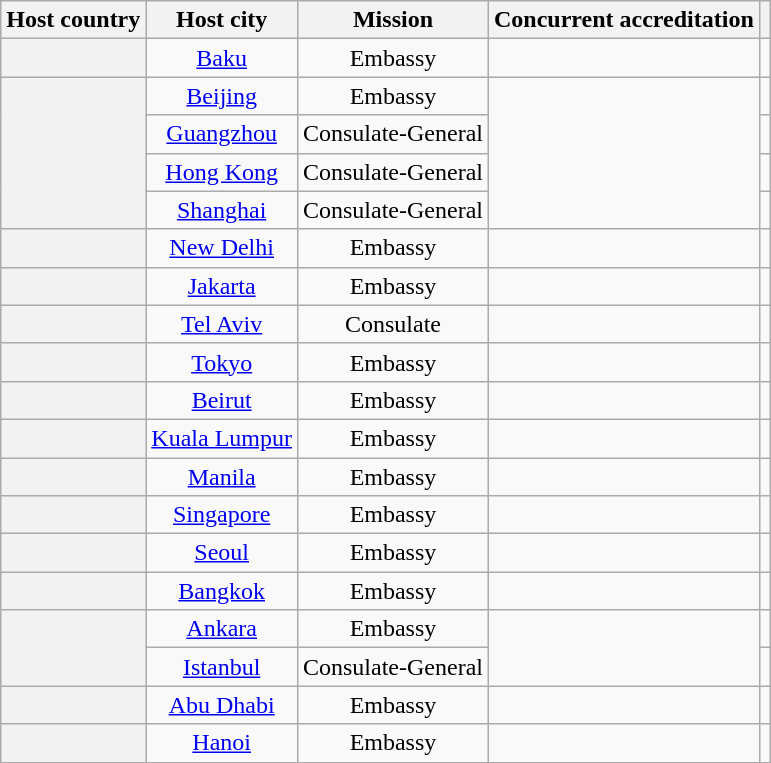<table class="wikitable plainrowheaders" style="text-align:center;">
<tr>
<th scope="col">Host country</th>
<th scope="col">Host city</th>
<th scope="col">Mission</th>
<th scope="col">Concurrent accreditation</th>
<th scope="col"></th>
</tr>
<tr>
<th scope="row"></th>
<td><a href='#'>Baku</a></td>
<td>Embassy</td>
<td></td>
<td></td>
</tr>
<tr>
<th scope="row" rowspan="4"></th>
<td><a href='#'>Beijing</a></td>
<td>Embassy</td>
<td rowspan="4"></td>
<td></td>
</tr>
<tr>
<td><a href='#'>Guangzhou</a></td>
<td>Consulate-General</td>
<td></td>
</tr>
<tr>
<td><a href='#'>Hong Kong</a></td>
<td>Consulate-General</td>
<td></td>
</tr>
<tr>
<td><a href='#'>Shanghai</a></td>
<td>Consulate-General</td>
<td></td>
</tr>
<tr>
<th scope="row"></th>
<td><a href='#'>New Delhi</a></td>
<td>Embassy</td>
<td></td>
<td></td>
</tr>
<tr>
<th scope="row"></th>
<td><a href='#'>Jakarta</a></td>
<td>Embassy</td>
<td></td>
<td></td>
</tr>
<tr>
<th scope="row"></th>
<td><a href='#'>Tel Aviv</a></td>
<td>Consulate</td>
<td></td>
<td></td>
</tr>
<tr>
<th scope="row"></th>
<td><a href='#'>Tokyo</a></td>
<td>Embassy</td>
<td></td>
<td></td>
</tr>
<tr>
<th scope="row"></th>
<td><a href='#'>Beirut</a></td>
<td>Embassy</td>
<td></td>
<td></td>
</tr>
<tr>
<th scope="row"></th>
<td><a href='#'>Kuala Lumpur</a></td>
<td>Embassy</td>
<td></td>
<td></td>
</tr>
<tr>
<th scope="row"></th>
<td><a href='#'>Manila</a></td>
<td>Embassy</td>
<td></td>
<td></td>
</tr>
<tr>
<th scope="row"></th>
<td><a href='#'>Singapore</a></td>
<td>Embassy</td>
<td></td>
<td></td>
</tr>
<tr>
<th scope="row"></th>
<td><a href='#'>Seoul</a></td>
<td>Embassy</td>
<td></td>
<td></td>
</tr>
<tr>
<th scope="row"></th>
<td><a href='#'>Bangkok</a></td>
<td>Embassy</td>
<td></td>
<td></td>
</tr>
<tr>
<th scope="row" rowspan="2"></th>
<td><a href='#'>Ankara</a></td>
<td>Embassy</td>
<td rowspan="2"></td>
<td></td>
</tr>
<tr>
<td><a href='#'>Istanbul</a></td>
<td>Consulate-General</td>
<td></td>
</tr>
<tr>
<th scope="row"></th>
<td><a href='#'>Abu Dhabi</a></td>
<td>Embassy</td>
<td></td>
<td></td>
</tr>
<tr>
<th scope="row"></th>
<td><a href='#'>Hanoi</a></td>
<td>Embassy</td>
<td></td>
<td></td>
</tr>
</table>
